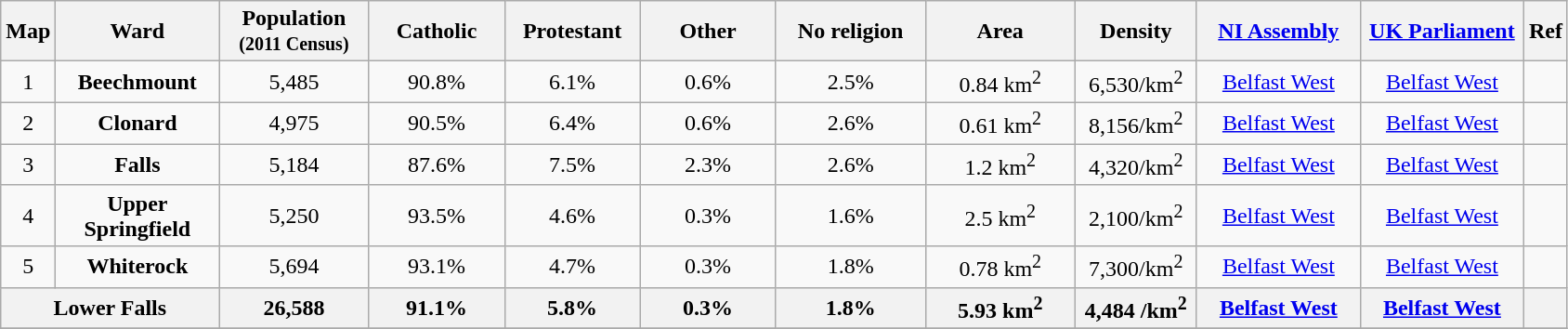<table class="wikitable sortable" style="text-align:center">
<tr>
<th class="unsortable">Map</th>
<th width = 110px>Ward</th>
<th width = 100px>Population <br> <small>(2011 Census)</small></th>
<th width = 90px>Catholic</th>
<th width = 90px>Protestant</th>
<th width = 90px>Other</th>
<th width = 100px>No religion</th>
<th width = 100px>Area</th>
<th width = 80px>Density</th>
<th class="unsortable" width = 110px><a href='#'>NI Assembly</a></th>
<th class="unsortable" width = 110px><a href='#'>UK Parliament</a></th>
<th class="unsortable">Ref</th>
</tr>
<tr>
<td>1</td>
<td><strong>Beechmount</strong></td>
<td>5,485</td>
<td>90.8%</td>
<td>6.1%</td>
<td>0.6%</td>
<td>2.5%</td>
<td>0.84 km<sup>2</sup></td>
<td>6,530/km<sup>2</sup></td>
<td><a href='#'>Belfast West</a></td>
<td><a href='#'>Belfast West</a></td>
<td></td>
</tr>
<tr>
<td>2</td>
<td><strong>Clonard</strong></td>
<td>4,975</td>
<td>90.5%</td>
<td>6.4%</td>
<td>0.6%</td>
<td>2.6%</td>
<td>0.61 km<sup>2</sup></td>
<td>8,156/km<sup>2</sup></td>
<td><a href='#'>Belfast West</a></td>
<td><a href='#'>Belfast West</a></td>
<td></td>
</tr>
<tr>
<td>3</td>
<td><strong>Falls</strong></td>
<td>5,184</td>
<td>87.6%</td>
<td>7.5%</td>
<td>2.3%</td>
<td>2.6%</td>
<td>1.2 km<sup>2</sup></td>
<td>4,320/km<sup>2</sup></td>
<td><a href='#'>Belfast West</a></td>
<td><a href='#'>Belfast West</a></td>
<td></td>
</tr>
<tr>
<td>4</td>
<td><strong>Upper Springfield</strong></td>
<td>5,250</td>
<td>93.5%</td>
<td>4.6%</td>
<td>0.3%</td>
<td>1.6%</td>
<td>2.5 km<sup>2</sup></td>
<td>2,100/km<sup>2</sup></td>
<td><a href='#'>Belfast West</a></td>
<td><a href='#'>Belfast West</a></td>
<td></td>
</tr>
<tr>
<td>5</td>
<td><strong>Whiterock</strong></td>
<td>5,694</td>
<td>93.1%</td>
<td>4.7%</td>
<td>0.3%</td>
<td>1.8%</td>
<td>0.78 km<sup>2</sup></td>
<td>7,300/km<sup>2</sup></td>
<td><a href='#'>Belfast West</a></td>
<td><a href='#'>Belfast West</a></td>
<td></td>
</tr>
<tr>
<th colspan=2><strong>Lower Falls</strong></th>
<th>26,588</th>
<th>91.1%</th>
<th>5.8%</th>
<th>0.3%</th>
<th>1.8%</th>
<th>5.93 km<sup>2</sup></th>
<th>4,484 /km<sup>2</sup></th>
<th><a href='#'>Belfast West</a></th>
<th><a href='#'>Belfast West</a></th>
<th></th>
</tr>
<tr>
</tr>
</table>
